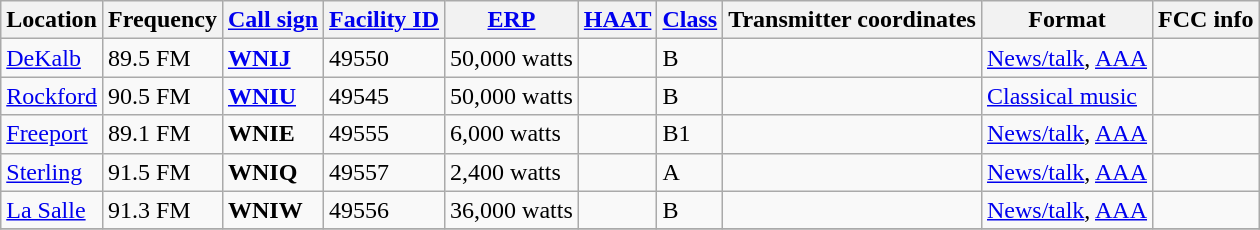<table class="wikitable sortable">
<tr>
<th>Location</th>
<th>Frequency</th>
<th><a href='#'>Call sign</a></th>
<th><a href='#'>Facility ID</a></th>
<th data-sort-type="number"><a href='#'>ERP</a></th>
<th data-sort-type="number"><a href='#'>HAAT</a></th>
<th><a href='#'>Class</a></th>
<th class="unsortable">Transmitter coordinates</th>
<th>Format</th>
<th>FCC info</th>
</tr>
<tr>
<td><a href='#'>DeKalb</a></td>
<td>89.5 FM</td>
<td><strong><a href='#'>WNIJ</a></strong></td>
<td>49550</td>
<td>50,000 watts</td>
<td></td>
<td>B</td>
<td></td>
<td><a href='#'>News/talk</a>, <a href='#'>AAA</a></td>
<td></td>
</tr>
<tr>
<td><a href='#'>Rockford</a></td>
<td>90.5 FM</td>
<td><strong><a href='#'>WNIU</a></strong></td>
<td>49545</td>
<td>50,000 watts</td>
<td></td>
<td>B</td>
<td></td>
<td><a href='#'>Classical music</a></td>
<td></td>
</tr>
<tr>
<td><a href='#'>Freeport</a></td>
<td>89.1 FM</td>
<td><strong>WNIE</strong></td>
<td>49555</td>
<td>6,000 watts</td>
<td></td>
<td>B1</td>
<td></td>
<td><a href='#'>News/talk</a>, <a href='#'>AAA</a></td>
<td></td>
</tr>
<tr>
<td><a href='#'>Sterling</a></td>
<td>91.5 FM</td>
<td><strong>WNIQ</strong></td>
<td>49557</td>
<td>2,400 watts</td>
<td></td>
<td>A</td>
<td></td>
<td><a href='#'>News/talk</a>, <a href='#'>AAA</a></td>
<td></td>
</tr>
<tr>
<td><a href='#'>La Salle</a></td>
<td>91.3 FM</td>
<td><strong>WNIW</strong></td>
<td>49556</td>
<td>36,000 watts</td>
<td></td>
<td>B</td>
<td></td>
<td><a href='#'>News/talk</a>, <a href='#'>AAA</a></td>
<td></td>
</tr>
<tr>
</tr>
</table>
